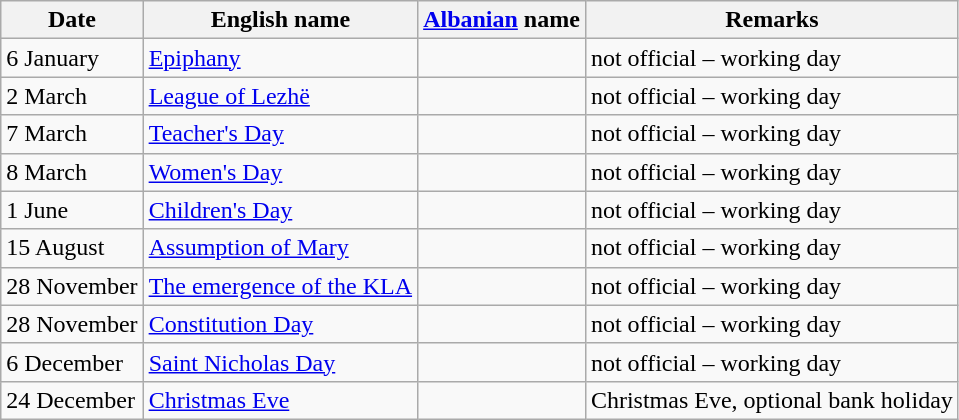<table class="wikitable">
<tr>
<th>Date</th>
<th>English name</th>
<th><a href='#'>Albanian</a> name</th>
<th>Remarks</th>
</tr>
<tr>
<td>6 January</td>
<td><a href='#'>Epiphany</a></td>
<td></td>
<td>not official – working day</td>
</tr>
<tr>
<td>2 March</td>
<td><a href='#'>League of Lezhë</a></td>
<td></td>
<td>not official – working day</td>
</tr>
<tr>
<td>7 March</td>
<td><a href='#'>Teacher's Day</a></td>
<td></td>
<td>not official – working day</td>
</tr>
<tr>
<td>8 March</td>
<td><a href='#'>Women's Day</a></td>
<td></td>
<td>not official – working day</td>
</tr>
<tr>
<td>1 June</td>
<td><a href='#'>Children's Day</a></td>
<td></td>
<td>not official – working day</td>
</tr>
<tr>
<td>15 August</td>
<td><a href='#'>Assumption of Mary</a></td>
<td></td>
<td>not official – working day</td>
</tr>
<tr>
<td>28 November</td>
<td><a href='#'>The emergence of the KLA</a></td>
<td></td>
<td>not official – working day</td>
</tr>
<tr>
<td>28 November</td>
<td><a href='#'>Constitution Day</a></td>
<td></td>
<td>not official – working day</td>
</tr>
<tr>
<td>6 December</td>
<td><a href='#'>Saint Nicholas Day</a></td>
<td></td>
<td>not official – working day</td>
</tr>
<tr>
<td>24 December</td>
<td><a href='#'>Christmas Eve</a></td>
<td></td>
<td>Christmas Eve, optional bank holiday</td>
</tr>
</table>
